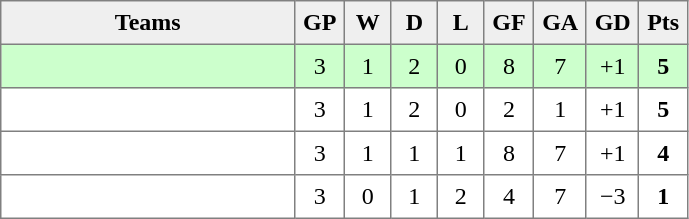<table style=border-collapse:collapse border=1 cellspacing=0 cellpadding=5>
<tr align=center bgcolor=#efefef>
<th width=185>Teams</th>
<th width=20>GP</th>
<th width=20>W</th>
<th width=20>D</th>
<th width=20>L</th>
<th width=20>GF</th>
<th width=20>GA</th>
<th width=20>GD</th>
<th width=20>Pts<br></th>
</tr>
<tr align=center bgcolor="ccffcc">
<td style="text-align:left;"><strong></strong></td>
<td>3</td>
<td>1</td>
<td>2</td>
<td>0</td>
<td>8</td>
<td>7</td>
<td>+1</td>
<td><strong>5</strong></td>
</tr>
<tr align=center>
<td style="text-align:left;"></td>
<td>3</td>
<td>1</td>
<td>2</td>
<td>0</td>
<td>2</td>
<td>1</td>
<td>+1</td>
<td><strong>5</strong></td>
</tr>
<tr align=center>
<td style="text-align:left;"></td>
<td>3</td>
<td>1</td>
<td>1</td>
<td>1</td>
<td>8</td>
<td>7</td>
<td>+1</td>
<td><strong>4</strong></td>
</tr>
<tr align=center>
<td style="text-align:left;"></td>
<td>3</td>
<td>0</td>
<td>1</td>
<td>2</td>
<td>4</td>
<td>7</td>
<td>−3</td>
<td><strong>1</strong></td>
</tr>
</table>
